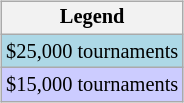<table>
<tr valign=top>
<td><br><table class=wikitable style="font-size:85%">
<tr>
<th>Legend</th>
</tr>
<tr style="background:lightblue;">
<td>$25,000 tournaments</td>
</tr>
<tr style="background:#ccccff;">
<td>$15,000 tournaments</td>
</tr>
</table>
</td>
</tr>
</table>
